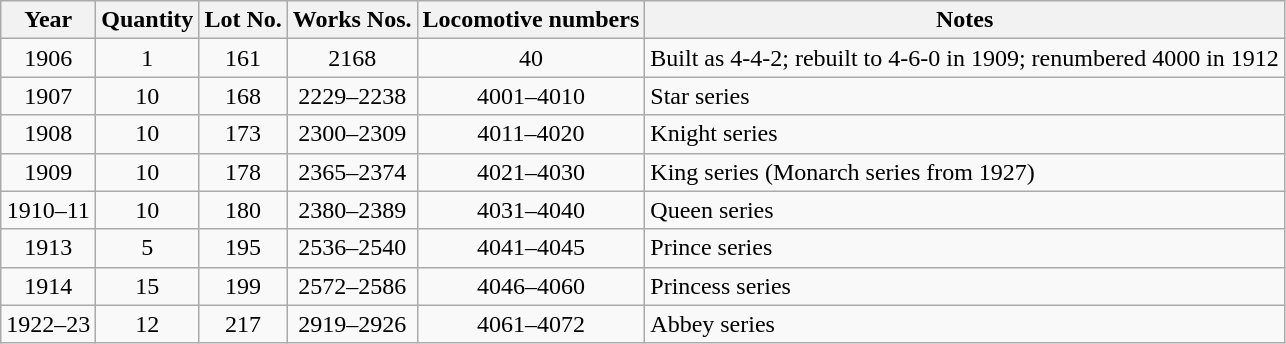<table class="wikitable" style="text-align:center">
<tr>
<th>Year</th>
<th>Quantity</th>
<th>Lot No.</th>
<th>Works Nos.</th>
<th>Locomotive numbers</th>
<th>Notes</th>
</tr>
<tr>
<td>1906</td>
<td>1</td>
<td>161</td>
<td>2168</td>
<td>40</td>
<td align-left>Built as 4-4-2; rebuilt to 4-6-0 in 1909; renumbered 4000 in 1912</td>
</tr>
<tr>
<td>1907</td>
<td>10</td>
<td>168</td>
<td>2229–2238</td>
<td>4001–4010</td>
<td align=left>Star series</td>
</tr>
<tr>
<td>1908</td>
<td>10</td>
<td>173</td>
<td>2300–2309</td>
<td>4011–4020</td>
<td align=left>Knight series</td>
</tr>
<tr>
<td>1909</td>
<td>10</td>
<td>178</td>
<td>2365–2374</td>
<td>4021–4030</td>
<td align=left>King series (Monarch series from 1927)</td>
</tr>
<tr>
<td>1910–11</td>
<td>10</td>
<td>180</td>
<td>2380–2389</td>
<td>4031–4040</td>
<td align=left>Queen series</td>
</tr>
<tr>
<td>1913</td>
<td>5</td>
<td>195</td>
<td>2536–2540</td>
<td>4041–4045</td>
<td align=left>Prince series</td>
</tr>
<tr>
<td>1914</td>
<td>15</td>
<td>199</td>
<td>2572–2586</td>
<td>4046–4060</td>
<td align=left>Princess series</td>
</tr>
<tr>
<td>1922–23</td>
<td>12</td>
<td>217</td>
<td>2919–2926</td>
<td>4061–4072</td>
<td align=left>Abbey series</td>
</tr>
</table>
